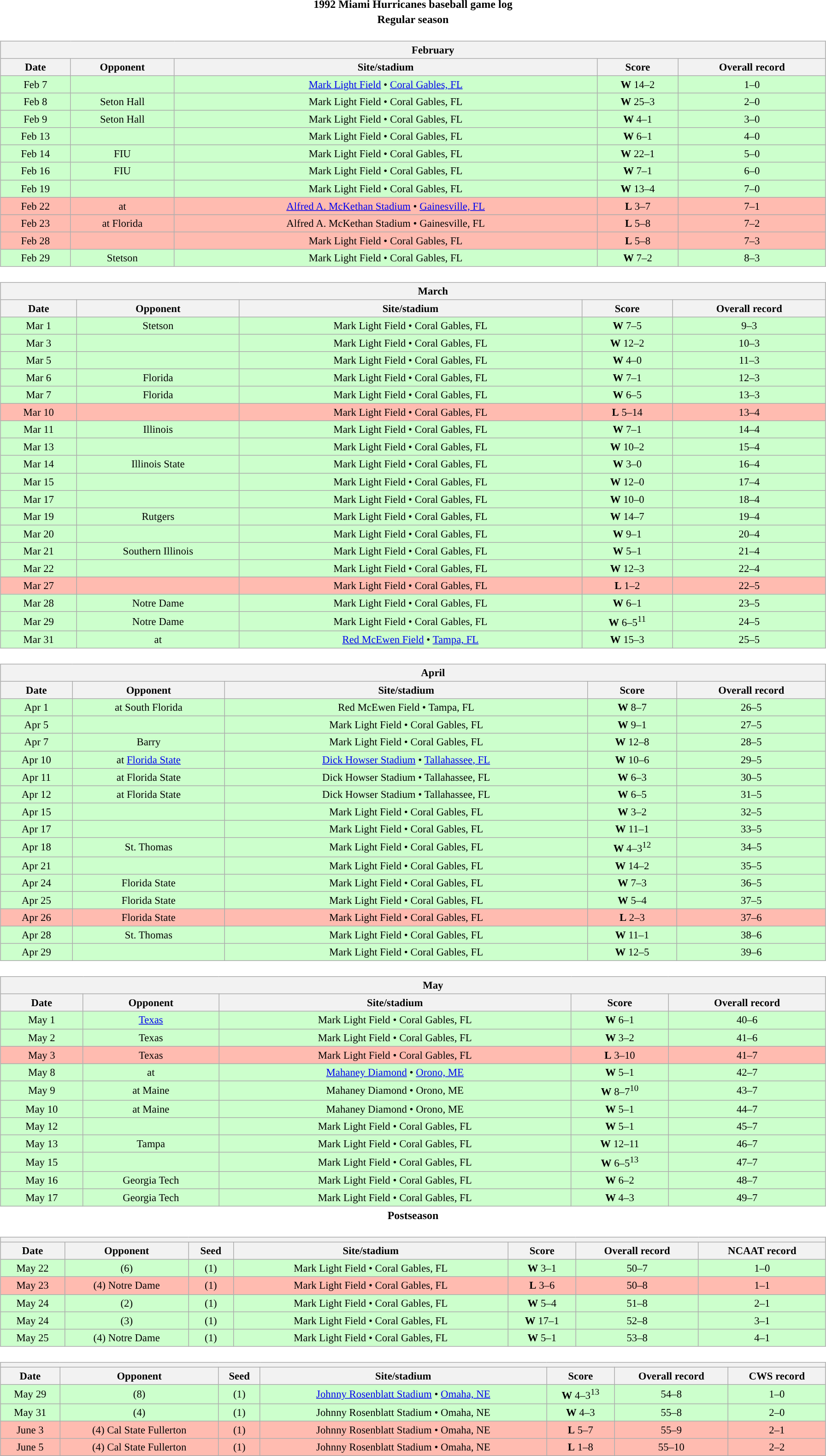<table class="toccolours" width=95% style="margin:1.5em auto; text-align:center;">
<tr>
<th colspan=2>1992 Miami Hurricanes baseball game log</th>
</tr>
<tr>
<th colspan=2>Regular season</th>
</tr>
<tr valign="top">
<td><br><table class="wikitable collapsible collapsed" style="margin:auto; font-size:95%; width:100%">
<tr>
<th colspan=11 style="padding-left:4em;">February</th>
</tr>
<tr>
<th>Date</th>
<th>Opponent</th>
<th>Site/stadium</th>
<th>Score</th>
<th>Overall record</th>
</tr>
<tr bgcolor=ccffcc>
<td>Feb 7</td>
<td></td>
<td><a href='#'>Mark Light Field</a> • <a href='#'>Coral Gables, FL</a></td>
<td><strong>W</strong> 14–2</td>
<td>1–0</td>
</tr>
<tr bgcolor=ccffcc>
<td>Feb 8</td>
<td>Seton Hall</td>
<td>Mark Light Field • Coral Gables, FL</td>
<td><strong>W</strong> 25–3</td>
<td>2–0</td>
</tr>
<tr bgcolor=ccffcc>
<td>Feb 9</td>
<td>Seton Hall</td>
<td>Mark Light Field • Coral Gables, FL</td>
<td><strong>W</strong> 4–1</td>
<td>3–0</td>
</tr>
<tr bgcolor=ccffcc>
<td>Feb 13</td>
<td></td>
<td>Mark Light Field • Coral Gables, FL</td>
<td><strong>W</strong> 6–1</td>
<td>4–0</td>
</tr>
<tr bgcolor=ccffcc>
<td>Feb 14</td>
<td>FIU</td>
<td>Mark Light Field • Coral Gables, FL</td>
<td><strong>W</strong> 22–1</td>
<td>5–0</td>
</tr>
<tr bgcolor=ccffcc>
<td>Feb 16</td>
<td>FIU</td>
<td>Mark Light Field • Coral Gables, FL</td>
<td><strong>W</strong> 7–1</td>
<td>6–0</td>
</tr>
<tr bgcolor=ccffcc>
<td>Feb 19</td>
<td></td>
<td>Mark Light Field • Coral Gables, FL</td>
<td><strong>W</strong> 13–4</td>
<td>7–0</td>
</tr>
<tr bgcolor=ffbbb>
<td>Feb 22</td>
<td>at </td>
<td><a href='#'>Alfred A. McKethan Stadium</a> • <a href='#'>Gainesville, FL</a></td>
<td><strong>L</strong> 3–7</td>
<td>7–1</td>
</tr>
<tr bgcolor=ffbbb>
<td>Feb 23</td>
<td>at Florida</td>
<td>Alfred A. McKethan Stadium • Gainesville, FL</td>
<td><strong>L</strong> 5–8</td>
<td>7–2</td>
</tr>
<tr bgcolor=ffbbb>
<td>Feb 28</td>
<td></td>
<td>Mark Light Field • Coral Gables, FL</td>
<td><strong>L</strong> 5–8</td>
<td>7–3</td>
</tr>
<tr bgcolor=ccffcc>
<td>Feb 29</td>
<td>Stetson</td>
<td>Mark Light Field • Coral Gables, FL</td>
<td><strong>W</strong> 7–2</td>
<td>8–3</td>
</tr>
</table>
</td>
</tr>
<tr valign="top">
<td><br><table class="wikitable collapsible collapsed" style="margin:auto; font-size:95%; width:100%">
<tr>
<th colspan=11 style="padding-left:4em;">March</th>
</tr>
<tr>
<th>Date</th>
<th>Opponent</th>
<th>Site/stadium</th>
<th>Score</th>
<th>Overall record</th>
</tr>
<tr bgcolor=ccffcc>
<td>Mar 1</td>
<td>Stetson</td>
<td>Mark Light Field • Coral Gables, FL</td>
<td><strong>W</strong> 7–5</td>
<td>9–3</td>
</tr>
<tr bgcolor=ccffcc>
<td>Mar 3</td>
<td></td>
<td>Mark Light Field • Coral Gables, FL</td>
<td><strong>W</strong> 12–2</td>
<td>10–3</td>
</tr>
<tr bgcolor=ccffcc>
<td>Mar 5</td>
<td></td>
<td>Mark Light Field • Coral Gables, FL</td>
<td><strong>W</strong> 4–0</td>
<td>11–3</td>
</tr>
<tr bgcolor=ccffcc>
<td>Mar 6</td>
<td>Florida</td>
<td>Mark Light Field • Coral Gables, FL</td>
<td><strong>W</strong> 7–1</td>
<td>12–3</td>
</tr>
<tr bgcolor=ccffcc>
<td>Mar 7</td>
<td>Florida</td>
<td>Mark Light Field • Coral Gables, FL</td>
<td><strong>W</strong> 6–5</td>
<td>13–3</td>
</tr>
<tr bgcolor=ffbbb>
<td>Mar 10</td>
<td></td>
<td>Mark Light Field • Coral Gables, FL</td>
<td><strong>L</strong> 5–14</td>
<td>13–4</td>
</tr>
<tr bgcolor=ccffcc>
<td>Mar 11</td>
<td>Illinois</td>
<td>Mark Light Field • Coral Gables, FL</td>
<td><strong>W</strong> 7–1</td>
<td>14–4</td>
</tr>
<tr bgcolor=ccffcc>
<td>Mar 13</td>
<td></td>
<td>Mark Light Field • Coral Gables, FL</td>
<td><strong>W</strong> 10–2</td>
<td>15–4</td>
</tr>
<tr bgcolor=ccffcc>
<td>Mar 14</td>
<td>Illinois State</td>
<td>Mark Light Field • Coral Gables, FL</td>
<td><strong>W</strong> 3–0</td>
<td>16–4</td>
</tr>
<tr bgcolor=ccffcc>
<td>Mar 15</td>
<td></td>
<td>Mark Light Field • Coral Gables, FL</td>
<td><strong>W</strong> 12–0</td>
<td>17–4</td>
</tr>
<tr bgcolor=ccffcc>
<td>Mar 17</td>
<td></td>
<td>Mark Light Field • Coral Gables, FL</td>
<td><strong>W</strong> 10–0</td>
<td>18–4</td>
</tr>
<tr bgcolor=ccffcc>
<td>Mar 19</td>
<td>Rutgers</td>
<td>Mark Light Field • Coral Gables, FL</td>
<td><strong>W</strong> 14–7</td>
<td>19–4</td>
</tr>
<tr bgcolor=ccffcc>
<td>Mar 20</td>
<td></td>
<td>Mark Light Field • Coral Gables, FL</td>
<td><strong>W</strong> 9–1</td>
<td>20–4</td>
</tr>
<tr bgcolor=ccffcc>
<td>Mar 21</td>
<td>Southern Illinois</td>
<td>Mark Light Field • Coral Gables, FL</td>
<td><strong>W</strong> 5–1</td>
<td>21–4</td>
</tr>
<tr bgcolor=ccffcc>
<td>Mar 22</td>
<td></td>
<td>Mark Light Field • Coral Gables, FL</td>
<td><strong>W</strong> 12–3</td>
<td>22–4</td>
</tr>
<tr bgcolor=ffbbb>
<td>Mar 27</td>
<td></td>
<td>Mark Light Field • Coral Gables, FL</td>
<td><strong>L</strong> 1–2</td>
<td>22–5</td>
</tr>
<tr bgcolor=ccffcc>
<td>Mar 28</td>
<td>Notre Dame</td>
<td>Mark Light Field • Coral Gables, FL</td>
<td><strong>W</strong> 6–1</td>
<td>23–5</td>
</tr>
<tr bgcolor=ccffcc>
<td>Mar 29</td>
<td>Notre Dame</td>
<td>Mark Light Field • Coral Gables, FL</td>
<td><strong>W</strong> 6–5<sup>11</sup></td>
<td>24–5</td>
</tr>
<tr bgcolor=ccffcc>
<td>Mar 31</td>
<td>at </td>
<td><a href='#'>Red McEwen Field</a> • <a href='#'>Tampa, FL</a></td>
<td><strong>W</strong> 15–3</td>
<td>25–5</td>
</tr>
</table>
</td>
</tr>
<tr>
<td><br><table class="wikitable collapsible collapsed" style="margin:auto; font-size:95%; width:100%">
<tr>
<th colspan=11 style="padding-left:4em;">April</th>
</tr>
<tr>
<th>Date</th>
<th>Opponent</th>
<th>Site/stadium</th>
<th>Score</th>
<th>Overall record</th>
</tr>
<tr bgcolor=ccffcc>
<td>Apr 1</td>
<td>at South Florida</td>
<td>Red McEwen Field • Tampa, FL</td>
<td><strong>W</strong> 8–7</td>
<td>26–5</td>
</tr>
<tr bgcolor=ccffcc>
<td>Apr 5</td>
<td></td>
<td>Mark Light Field • Coral Gables, FL</td>
<td><strong>W</strong> 9–1</td>
<td>27–5</td>
</tr>
<tr bgcolor=ccffcc>
<td>Apr 7</td>
<td>Barry</td>
<td>Mark Light Field • Coral Gables, FL</td>
<td><strong>W</strong> 12–8</td>
<td>28–5</td>
</tr>
<tr bgcolor=ccffcc>
<td>Apr 10</td>
<td>at <a href='#'>Florida State</a></td>
<td><a href='#'>Dick Howser Stadium</a> • <a href='#'>Tallahassee, FL</a></td>
<td><strong>W</strong> 10–6</td>
<td>29–5</td>
</tr>
<tr bgcolor=ccffcc>
<td>Apr 11</td>
<td>at Florida State</td>
<td>Dick Howser Stadium • Tallahassee, FL</td>
<td><strong>W</strong> 6–3</td>
<td>30–5</td>
</tr>
<tr bgcolor=ccffcc>
<td>Apr 12</td>
<td>at Florida State</td>
<td>Dick Howser Stadium • Tallahassee, FL</td>
<td><strong>W</strong> 6–5</td>
<td>31–5</td>
</tr>
<tr bgcolor=ccffcc>
<td>Apr 15</td>
<td></td>
<td>Mark Light Field • Coral Gables, FL</td>
<td><strong>W</strong> 3–2</td>
<td>32–5</td>
</tr>
<tr bgcolor=ccffcc>
<td>Apr 17</td>
<td></td>
<td>Mark Light Field • Coral Gables, FL</td>
<td><strong>W</strong> 11–1</td>
<td>33–5</td>
</tr>
<tr bgcolor=ccffcc>
<td>Apr 18</td>
<td>St. Thomas</td>
<td>Mark Light Field • Coral Gables, FL</td>
<td><strong>W</strong> 4–3<sup>12</sup></td>
<td>34–5</td>
</tr>
<tr bgcolor=ccffcc>
<td>Apr 21</td>
<td></td>
<td>Mark Light Field • Coral Gables, FL</td>
<td><strong>W</strong> 14–2</td>
<td>35–5</td>
</tr>
<tr bgcolor=ccffcc>
<td>Apr 24</td>
<td>Florida State</td>
<td>Mark Light Field • Coral Gables, FL</td>
<td><strong>W</strong> 7–3</td>
<td>36–5</td>
</tr>
<tr bgcolor=ccffcc>
<td>Apr 25</td>
<td>Florida State</td>
<td>Mark Light Field • Coral Gables, FL</td>
<td><strong>W</strong> 5–4</td>
<td>37–5</td>
</tr>
<tr bgcolor=ffbbb>
<td>Apr 26</td>
<td>Florida State</td>
<td>Mark Light Field • Coral Gables, FL</td>
<td><strong>L</strong> 2–3</td>
<td>37–6</td>
</tr>
<tr bgcolor=ccffcc>
<td>Apr 28</td>
<td>St. Thomas</td>
<td>Mark Light Field • Coral Gables, FL</td>
<td><strong>W</strong> 11–1</td>
<td>38–6</td>
</tr>
<tr bgcolor=ccffcc>
<td>Apr 29</td>
<td></td>
<td>Mark Light Field • Coral Gables, FL</td>
<td><strong>W</strong> 12–5</td>
<td>39–6</td>
</tr>
</table>
</td>
</tr>
<tr>
<td><br><table class="wikitable collapsible collapsed" style="margin:auto; font-size:95%; width:100%">
<tr>
<th colspan=11 style="padding-left:4em;">May</th>
</tr>
<tr>
<th>Date</th>
<th>Opponent</th>
<th>Site/stadium</th>
<th>Score</th>
<th>Overall record</th>
</tr>
<tr bgcolor=ccffcc>
<td>May 1</td>
<td><a href='#'>Texas</a></td>
<td>Mark Light Field • Coral Gables, FL</td>
<td><strong>W</strong> 6–1</td>
<td>40–6</td>
</tr>
<tr bgcolor=ccffcc>
<td>May 2</td>
<td>Texas</td>
<td>Mark Light Field • Coral Gables, FL</td>
<td><strong>W</strong> 3–2</td>
<td>41–6</td>
</tr>
<tr bgcolor=ffbbb>
<td>May 3</td>
<td>Texas</td>
<td>Mark Light Field • Coral Gables, FL</td>
<td><strong>L</strong> 3–10</td>
<td>41–7</td>
</tr>
<tr bgcolor=ccffcc>
<td>May 8</td>
<td>at </td>
<td><a href='#'>Mahaney Diamond</a> • <a href='#'>Orono, ME</a></td>
<td><strong>W</strong> 5–1</td>
<td>42–7</td>
</tr>
<tr bgcolor=ccffcc>
<td>May 9</td>
<td>at Maine</td>
<td>Mahaney Diamond • Orono, ME</td>
<td><strong>W</strong> 8–7<sup>10</sup></td>
<td>43–7</td>
</tr>
<tr bgcolor=ccffcc>
<td>May 10</td>
<td>at Maine</td>
<td>Mahaney Diamond • Orono, ME</td>
<td><strong>W</strong> 5–1</td>
<td>44–7</td>
</tr>
<tr bgcolor=ccffcc>
<td>May 12</td>
<td></td>
<td>Mark Light Field • Coral Gables, FL</td>
<td><strong>W</strong> 5–1</td>
<td>45–7</td>
</tr>
<tr bgcolor=ccffcc>
<td>May 13</td>
<td>Tampa</td>
<td>Mark Light Field • Coral Gables, FL</td>
<td><strong>W</strong> 12–11</td>
<td>46–7</td>
</tr>
<tr bgcolor=ccffcc>
<td>May 15</td>
<td></td>
<td>Mark Light Field • Coral Gables, FL</td>
<td><strong>W</strong> 6–5<sup>13</sup></td>
<td>47–7</td>
</tr>
<tr bgcolor=ccffcc>
<td>May 16</td>
<td>Georgia Tech</td>
<td>Mark Light Field • Coral Gables, FL</td>
<td><strong>W</strong> 6–2</td>
<td>48–7</td>
</tr>
<tr bgcolor=ccffcc>
<td>May 17</td>
<td>Georgia Tech</td>
<td>Mark Light Field • Coral Gables, FL</td>
<td><strong>W</strong> 4–3</td>
<td>49–7</td>
</tr>
</table>
</td>
</tr>
<tr>
<th colspan=2>Postseason</th>
</tr>
<tr valign="top">
<td><br><table class="wikitable collapsible collapsed" style="margin:auto; font-size:95%; width:100%">
<tr>
<th colspan=11 style="padding-left:4em;"><a href='#'></a></th>
</tr>
<tr>
<th>Date</th>
<th>Opponent</th>
<th>Seed</th>
<th>Site/stadium</th>
<th>Score</th>
<th>Overall record</th>
<th>NCAAT record</th>
</tr>
<tr bgcolor=ccffcc>
<td>May 22</td>
<td>(6) </td>
<td>(1)</td>
<td>Mark Light Field • Coral Gables, FL</td>
<td><strong>W</strong> 3–1</td>
<td>50–7</td>
<td>1–0</td>
</tr>
<tr bgcolor=ffbbb>
<td>May 23</td>
<td>(4) Notre Dame</td>
<td>(1)</td>
<td>Mark Light Field • Coral Gables, FL</td>
<td><strong>L</strong> 3–6</td>
<td>50–8</td>
<td>1–1</td>
</tr>
<tr bgcolor=ccffcc>
<td>May 24</td>
<td>(2) </td>
<td>(1)</td>
<td>Mark Light Field • Coral Gables, FL</td>
<td><strong>W</strong> 5–4</td>
<td>51–8</td>
<td>2–1</td>
</tr>
<tr bgcolor=ccffcc>
<td>May 24</td>
<td>(3) </td>
<td>(1)</td>
<td>Mark Light Field • Coral Gables, FL</td>
<td><strong>W</strong> 17–1</td>
<td>52–8</td>
<td>3–1</td>
</tr>
<tr bgcolor=ccffcc>
<td>May 25</td>
<td>(4) Notre Dame</td>
<td>(1)</td>
<td>Mark Light Field • Coral Gables, FL</td>
<td><strong>W</strong> 5–1</td>
<td>53–8</td>
<td>4–1</td>
</tr>
</table>
</td>
</tr>
<tr valign="top">
<td><br><table class="wikitable collapsible collapsed" style="margin:auto; font-size:95%; width:100%">
<tr>
<th colspan=11 style="padding-left:4em; "><a href='#'></a></th>
</tr>
<tr>
<th>Date</th>
<th>Opponent</th>
<th>Seed</th>
<th>Site/stadium</th>
<th>Score</th>
<th>Overall record</th>
<th>CWS record</th>
</tr>
<tr bgcolor=ccffcc>
<td>May 29</td>
<td>(8) </td>
<td>(1)</td>
<td><a href='#'>Johnny Rosenblatt Stadium</a> • <a href='#'>Omaha, NE</a></td>
<td><strong>W</strong> 4–3<sup>13</sup></td>
<td>54–8</td>
<td>1–0</td>
</tr>
<tr bgcolor=ccffcc>
<td>May 31</td>
<td>(4) </td>
<td>(1)</td>
<td>Johnny Rosenblatt Stadium • Omaha, NE</td>
<td><strong>W</strong> 4–3</td>
<td>55–8</td>
<td>2–0</td>
</tr>
<tr bgcolor=ffbbb>
<td>June 3</td>
<td>(4) Cal State Fullerton</td>
<td>(1)</td>
<td>Johnny Rosenblatt Stadium • Omaha, NE</td>
<td><strong>L</strong> 5–7</td>
<td>55–9</td>
<td>2–1</td>
</tr>
<tr bgcolor=ffbbb>
<td>June 5</td>
<td>(4) Cal State Fullerton</td>
<td>(1)</td>
<td>Johnny Rosenblatt Stadium • Omaha, NE</td>
<td><strong>L</strong> 1–8</td>
<td>55–10</td>
<td>2–2</td>
</tr>
</table>
</td>
</tr>
</table>
